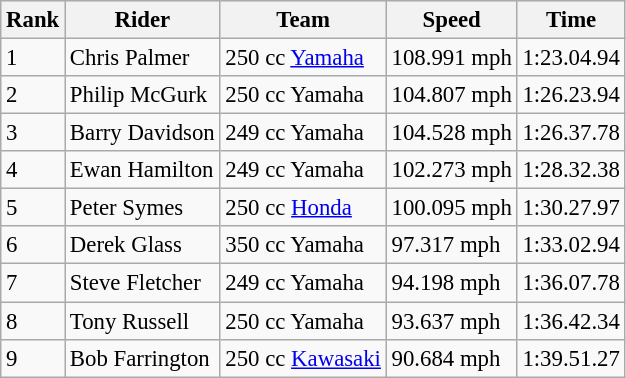<table class="wikitable" style="font-size: 95%;">
<tr style="background:#efefef;">
<th>Rank</th>
<th>Rider</th>
<th>Team</th>
<th>Speed</th>
<th>Time</th>
</tr>
<tr>
<td>1</td>
<td> Chris Palmer</td>
<td>250 cc <a href='#'>Yamaha</a></td>
<td>108.991 mph</td>
<td>1:23.04.94</td>
</tr>
<tr>
<td>2</td>
<td>  Philip McGurk</td>
<td>250 cc Yamaha</td>
<td>104.807 mph</td>
<td>1:26.23.94</td>
</tr>
<tr>
<td>3</td>
<td>  Barry Davidson</td>
<td>249 cc Yamaha</td>
<td>104.528 mph</td>
<td>1:26.37.78</td>
</tr>
<tr>
<td>4</td>
<td>  Ewan Hamilton</td>
<td>249 cc Yamaha</td>
<td>102.273 mph</td>
<td>1:28.32.38</td>
</tr>
<tr>
<td>5</td>
<td> Peter Symes</td>
<td>250 cc <a href='#'>Honda</a></td>
<td>100.095 mph</td>
<td>1:30.27.97</td>
</tr>
<tr>
<td>6</td>
<td> Derek Glass</td>
<td>350 cc Yamaha</td>
<td>97.317 mph</td>
<td>1:33.02.94</td>
</tr>
<tr>
<td>7</td>
<td> Steve Fletcher</td>
<td>249 cc Yamaha</td>
<td>94.198 mph</td>
<td>1:36.07.78</td>
</tr>
<tr>
<td>8</td>
<td> Tony Russell</td>
<td>250 cc Yamaha</td>
<td>93.637 mph</td>
<td>1:36.42.34</td>
</tr>
<tr>
<td>9</td>
<td> Bob Farrington</td>
<td>250 cc <a href='#'>Kawasaki</a></td>
<td>90.684 mph</td>
<td>1:39.51.27</td>
</tr>
</table>
